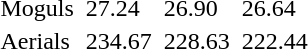<table>
<tr>
<td>Moguls<br></td>
<td></td>
<td>27.24</td>
<td></td>
<td>26.90</td>
<td></td>
<td>26.64</td>
</tr>
<tr>
<td>Aerials<br></td>
<td></td>
<td>234.67</td>
<td></td>
<td>228.63</td>
<td></td>
<td>222.44</td>
</tr>
</table>
